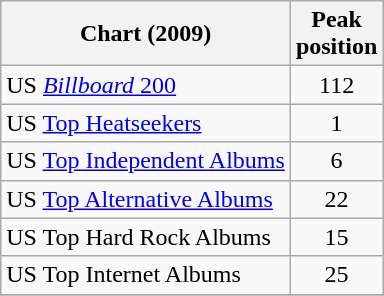<table class="wikitable">
<tr>
<th>Chart (2009)</th>
<th>Peak <br>position</th>
</tr>
<tr>
<td>US <a href='#'><em>Billboard</em> 200</a></td>
<td align="center">112</td>
</tr>
<tr>
<td>US <a href='#'>Top Heatseekers</a></td>
<td align="center">1</td>
</tr>
<tr>
<td>US <a href='#'>Top Independent Albums</a></td>
<td align="center">6</td>
</tr>
<tr>
<td>US <a href='#'>Top Alternative Albums</a></td>
<td align="center">22</td>
</tr>
<tr>
<td>US Top Hard Rock Albums</td>
<td align="center">15</td>
</tr>
<tr>
<td>US Top Internet Albums</td>
<td align="center">25</td>
</tr>
<tr>
</tr>
</table>
